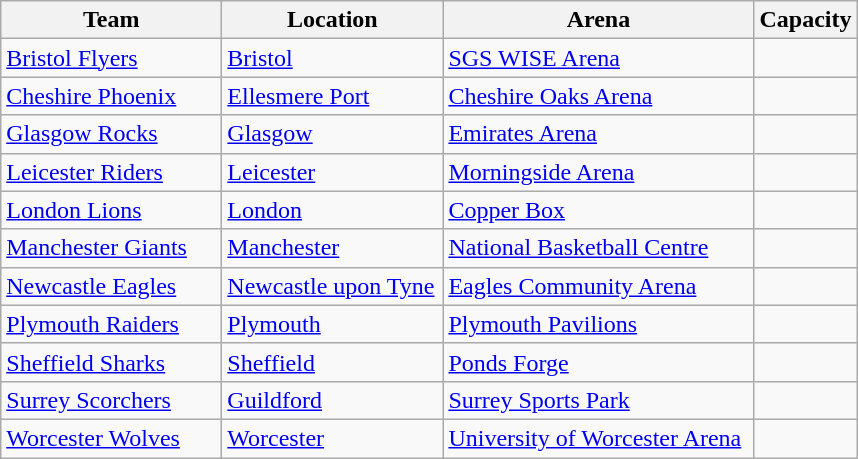<table class="wikitable sortable">
<tr>
<th scope="col" style="width: 140px;">Team</th>
<th scope="col" style="width: 140px;">Location</th>
<th scope="col" style="width: 200px;">Arena</th>
<th>Capacity</th>
</tr>
<tr>
<td><a href='#'>Bristol Flyers</a></td>
<td><a href='#'>Bristol</a></td>
<td><a href='#'>SGS WISE Arena</a></td>
<td></td>
</tr>
<tr>
<td><a href='#'>Cheshire Phoenix</a></td>
<td><a href='#'>Ellesmere Port</a></td>
<td><a href='#'>Cheshire Oaks Arena</a></td>
<td></td>
</tr>
<tr>
<td><a href='#'>Glasgow Rocks</a></td>
<td><a href='#'>Glasgow</a></td>
<td><a href='#'>Emirates Arena</a></td>
<td></td>
</tr>
<tr>
<td><a href='#'>Leicester Riders</a></td>
<td><a href='#'>Leicester</a></td>
<td><a href='#'>Morningside Arena</a></td>
<td></td>
</tr>
<tr>
<td><a href='#'>London Lions</a></td>
<td><a href='#'>London</a></td>
<td><a href='#'>Copper Box</a></td>
<td></td>
</tr>
<tr>
<td><a href='#'>Manchester Giants</a></td>
<td><a href='#'>Manchester</a></td>
<td><a href='#'>National Basketball Centre</a></td>
<td></td>
</tr>
<tr>
<td><a href='#'>Newcastle Eagles</a></td>
<td><a href='#'>Newcastle upon Tyne</a></td>
<td><a href='#'>Eagles Community Arena</a></td>
<td></td>
</tr>
<tr>
<td><a href='#'>Plymouth Raiders</a></td>
<td><a href='#'>Plymouth</a></td>
<td><a href='#'>Plymouth Pavilions</a></td>
<td></td>
</tr>
<tr>
<td><a href='#'>Sheffield Sharks</a></td>
<td><a href='#'>Sheffield</a></td>
<td><a href='#'>Ponds Forge</a></td>
<td></td>
</tr>
<tr>
<td><a href='#'>Surrey Scorchers</a></td>
<td><a href='#'>Guildford</a></td>
<td><a href='#'>Surrey Sports Park</a></td>
<td></td>
</tr>
<tr>
<td><a href='#'>Worcester Wolves</a></td>
<td><a href='#'>Worcester</a></td>
<td><a href='#'>University of Worcester Arena</a></td>
<td></td>
</tr>
</table>
